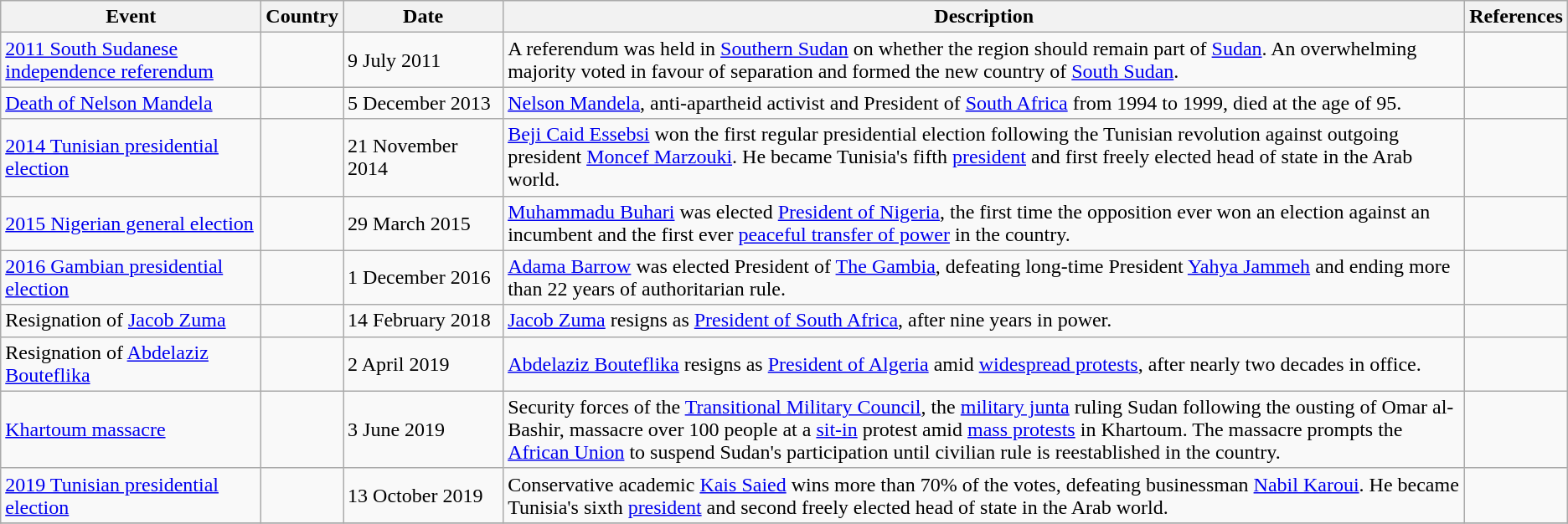<table class="wikitable sortable mw-collapsible">
<tr>
<th style="width:200px;">Event</th>
<th>Country</th>
<th style="width:120px;">Date</th>
<th>Description</th>
<th>References</th>
</tr>
<tr>
<td><a href='#'>2011 South Sudanese independence referendum</a></td>
<td></td>
<td>9 July 2011</td>
<td>A referendum was held in <a href='#'>Southern Sudan</a> on whether the region should remain part of <a href='#'>Sudan</a>. An overwhelming majority voted in favour of separation and formed the new country of <a href='#'>South Sudan</a>.</td>
<td></td>
</tr>
<tr>
<td><a href='#'>Death of Nelson Mandela</a></td>
<td></td>
<td>5 December 2013</td>
<td><a href='#'>Nelson Mandela</a>, anti-apartheid activist and President of <a href='#'>South Africa</a> from 1994 to 1999, died at the age of 95.</td>
<td></td>
</tr>
<tr>
<td><a href='#'>2014 Tunisian presidential election</a></td>
<td></td>
<td>21 November 2014</td>
<td><a href='#'>Beji Caid Essebsi</a> won the first regular presidential election following the Tunisian revolution against outgoing president <a href='#'>Moncef Marzouki</a>. He became Tunisia's fifth <a href='#'>president</a> and first freely elected head of state in the Arab world.</td>
<td></td>
</tr>
<tr>
<td><a href='#'>2015 Nigerian general election</a></td>
<td></td>
<td>29 March 2015</td>
<td><a href='#'>Muhammadu Buhari</a> was elected <a href='#'>President of Nigeria</a>, the first time the opposition ever won an election against an incumbent and the first ever <a href='#'>peaceful transfer of power</a> in the country.</td>
<td></td>
</tr>
<tr>
<td><a href='#'>2016 Gambian presidential election</a></td>
<td></td>
<td>1 December 2016</td>
<td><a href='#'>Adama Barrow</a> was elected President of <a href='#'>The Gambia</a>, defeating long-time President <a href='#'>Yahya Jammeh</a> and ending more than 22 years of authoritarian rule.</td>
<td></td>
</tr>
<tr>
<td>Resignation of <a href='#'>Jacob Zuma</a></td>
<td></td>
<td>14 February 2018</td>
<td><a href='#'>Jacob Zuma</a> resigns as <a href='#'>President of South Africa</a>, after nine years in power.</td>
<td></td>
</tr>
<tr>
<td>Resignation of <a href='#'>Abdelaziz Bouteflika</a></td>
<td></td>
<td>2 April 2019</td>
<td><a href='#'>Abdelaziz Bouteflika</a> resigns as <a href='#'>President of Algeria</a> amid <a href='#'>widespread protests</a>, after nearly two decades in office.</td>
<td></td>
</tr>
<tr>
<td><a href='#'>Khartoum massacre</a></td>
<td></td>
<td>3 June 2019</td>
<td>Security forces of the <a href='#'>Transitional Military Council</a>, the <a href='#'>military junta</a> ruling Sudan following the ousting of Omar al-Bashir, massacre over 100 people at a <a href='#'>sit-in</a> protest amid <a href='#'>mass protests</a> in Khartoum. The massacre prompts the <a href='#'>African Union</a> to suspend Sudan's participation until civilian rule is reestablished in the country.</td>
<td></td>
</tr>
<tr>
<td><a href='#'>2019 Tunisian presidential election</a></td>
<td></td>
<td>13 October 2019</td>
<td>Conservative academic <a href='#'>Kais Saied</a> wins more than 70% of the votes, defeating businessman <a href='#'>Nabil Karoui</a>. He became Tunisia's sixth <a href='#'>president</a> and second freely elected head of state in the Arab world.</td>
<td></td>
</tr>
<tr>
</tr>
</table>
